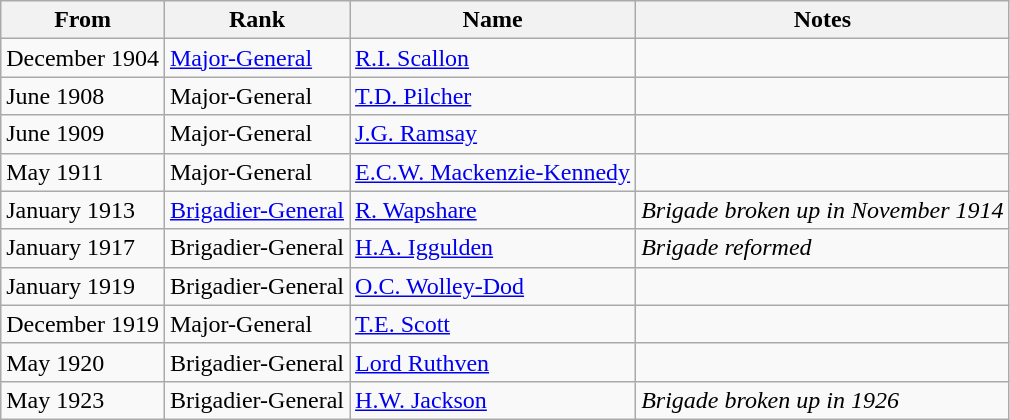<table class="wikitable">
<tr>
<th>From</th>
<th>Rank</th>
<th>Name</th>
<th>Notes</th>
</tr>
<tr>
<td>December 1904</td>
<td><a href='#'>Major-General</a></td>
<td><a href='#'>R.I. Scallon</a></td>
<td></td>
</tr>
<tr>
<td>June 1908</td>
<td>Major-General</td>
<td><a href='#'>T.D. Pilcher</a></td>
<td></td>
</tr>
<tr>
<td>June 1909</td>
<td>Major-General</td>
<td><a href='#'>J.G. Ramsay</a></td>
<td></td>
</tr>
<tr>
<td>May 1911</td>
<td>Major-General</td>
<td><a href='#'>E.C.W. Mackenzie-Kennedy</a></td>
<td></td>
</tr>
<tr>
<td>January 1913</td>
<td><a href='#'>Brigadier-General</a></td>
<td><a href='#'>R. Wapshare</a></td>
<td><em>Brigade broken up in November 1914</em></td>
</tr>
<tr>
<td>January 1917</td>
<td>Brigadier-General</td>
<td><a href='#'>H.A. Iggulden</a></td>
<td><em>Brigade reformed</em></td>
</tr>
<tr>
<td>January 1919</td>
<td>Brigadier-General</td>
<td><a href='#'>O.C. Wolley-Dod</a></td>
<td></td>
</tr>
<tr>
<td>December 1919</td>
<td>Major-General</td>
<td><a href='#'>T.E. Scott</a></td>
<td></td>
</tr>
<tr>
<td>May 1920</td>
<td>Brigadier-General</td>
<td><a href='#'>Lord Ruthven</a></td>
<td></td>
</tr>
<tr>
<td>May 1923</td>
<td>Brigadier-General</td>
<td><a href='#'>H.W. Jackson</a></td>
<td><em>Brigade broken up in 1926</em></td>
</tr>
</table>
